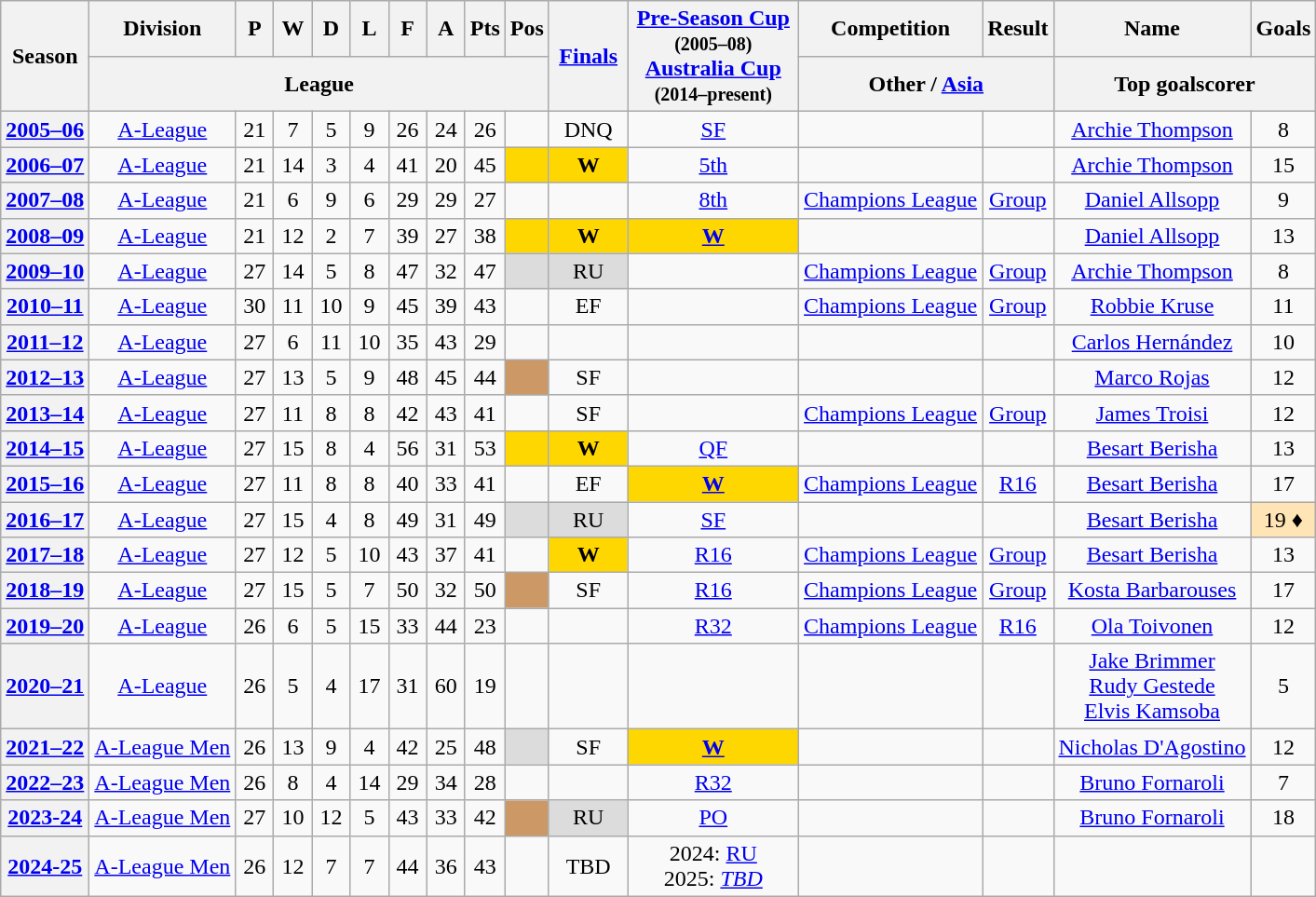<table class="wikitable sortable" style="text-align: center">
<tr>
<th scope="col" rowspan="2">Season</th>
<th scope="col">Division</th>
<th width="20" scope="col">P</th>
<th width="20" scope="col">W</th>
<th width="20" scope="col">D</th>
<th width="20" scope="col">L</th>
<th width="20" scope="col">F</th>
<th width="20" scope="col">A</th>
<th width="20" scope="col">Pts</th>
<th scope="col">Pos</th>
<th rowspan="2" width=6% scope="col" class="unsortable"><a href='#'>Finals</a></th>
<th rowspan="2" width=13% scope="col" class="unsortable"><a href='#'>Pre-Season Cup</a><br><small>(2005–08)</small><br><a href='#'>Australia Cup</a><br><small>(2014–present)</small></th>
<th scope="col">Competition</th>
<th scope="col">Result</th>
<th scope="col">Name</th>
<th scope="col">Goals</th>
</tr>
<tr class="unsortable">
<th colspan="9" scope="col">League</th>
<th colspan="2" scope="col">Other / <a href='#'>Asia</a></th>
<th colspan="2" scope="col">Top goalscorer</th>
</tr>
<tr>
<th><a href='#'>2005–06</a></th>
<td><a href='#'>A-League</a></td>
<td>21</td>
<td>7</td>
<td>5</td>
<td>9</td>
<td>26</td>
<td>24</td>
<td>26</td>
<td></td>
<td>DNQ</td>
<td><a href='#'>SF</a></td>
<td></td>
<td></td>
<td><a href='#'>Archie Thompson</a></td>
<td align=center>8</td>
</tr>
<tr>
<th><a href='#'>2006–07</a></th>
<td><a href='#'>A-League</a></td>
<td>21</td>
<td>14</td>
<td>3</td>
<td>4</td>
<td>41</td>
<td>20</td>
<td>45</td>
<td bgcolor=gold></td>
<td bgcolor=gold><strong>W</strong></td>
<td><a href='#'>5th</a></td>
<td></td>
<td></td>
<td><a href='#'>Archie Thompson</a></td>
<td align=center>15</td>
</tr>
<tr>
<th><a href='#'>2007–08</a></th>
<td><a href='#'>A-League</a></td>
<td>21</td>
<td>6</td>
<td>9</td>
<td>6</td>
<td>29</td>
<td>29</td>
<td>27</td>
<td></td>
<td></td>
<td><a href='#'>8th</a></td>
<td><a href='#'>Champions League</a></td>
<td><a href='#'>Group</a></td>
<td><a href='#'>Daniel Allsopp</a></td>
<td align=center>9</td>
</tr>
<tr>
<th><a href='#'>2008–09</a></th>
<td><a href='#'>A-League</a></td>
<td>21</td>
<td>12</td>
<td>2</td>
<td>7</td>
<td>39</td>
<td>27</td>
<td>38</td>
<td bgcolor=gold></td>
<td bgcolor=gold><strong>W</strong></td>
<td bgcolor=gold><a href='#'><strong>W</strong></a></td>
<td></td>
<td></td>
<td><a href='#'>Daniel Allsopp</a></td>
<td align=center>13</td>
</tr>
<tr>
<th><a href='#'>2009–10</a></th>
<td><a href='#'>A-League</a></td>
<td>27</td>
<td>14</td>
<td>5</td>
<td>8</td>
<td>47</td>
<td>32</td>
<td>47</td>
<td bgcolor=#DCDCDC></td>
<td bgcolor=#DCDCDC>RU</td>
<td></td>
<td><a href='#'>Champions League</a></td>
<td><a href='#'>Group</a></td>
<td><a href='#'>Archie Thompson</a></td>
<td align=center>8</td>
</tr>
<tr>
<th><a href='#'>2010–11</a></th>
<td><a href='#'>A-League</a></td>
<td>30</td>
<td>11</td>
<td>10</td>
<td>9</td>
<td>45</td>
<td>39</td>
<td>43</td>
<td></td>
<td>EF</td>
<td></td>
<td><a href='#'>Champions League</a></td>
<td><a href='#'>Group</a></td>
<td><a href='#'>Robbie Kruse</a></td>
<td align=center>11</td>
</tr>
<tr>
<th><a href='#'>2011–12</a></th>
<td><a href='#'>A-League</a></td>
<td>27</td>
<td>6</td>
<td>11</td>
<td>10</td>
<td>35</td>
<td>43</td>
<td>29</td>
<td></td>
<td></td>
<td></td>
<td></td>
<td></td>
<td><a href='#'>Carlos Hernández</a></td>
<td align=center>10</td>
</tr>
<tr>
<th><a href='#'>2012–13</a></th>
<td><a href='#'>A-League</a></td>
<td>27</td>
<td>13</td>
<td>5</td>
<td>9</td>
<td>48</td>
<td>45</td>
<td>44</td>
<td bgcolor=#CC9966></td>
<td>SF</td>
<td></td>
<td></td>
<td></td>
<td><a href='#'>Marco Rojas</a></td>
<td align=center>12</td>
</tr>
<tr>
<th><a href='#'>2013–14</a></th>
<td><a href='#'>A-League</a></td>
<td>27</td>
<td>11</td>
<td>8</td>
<td>8</td>
<td>42</td>
<td>43</td>
<td>41</td>
<td></td>
<td>SF</td>
<td></td>
<td><a href='#'>Champions League</a></td>
<td><a href='#'>Group</a></td>
<td><a href='#'>James Troisi</a></td>
<td align=center>12</td>
</tr>
<tr>
<th><a href='#'>2014–15</a></th>
<td><a href='#'>A-League</a></td>
<td>27</td>
<td>15</td>
<td>8</td>
<td>4</td>
<td>56</td>
<td>31</td>
<td>53</td>
<td bgcolor=gold></td>
<td bgcolor=gold><strong>W</strong></td>
<td><a href='#'>QF</a></td>
<td></td>
<td></td>
<td><a href='#'>Besart Berisha</a></td>
<td align=center>13</td>
</tr>
<tr>
<th><a href='#'>2015–16</a></th>
<td><a href='#'>A-League</a></td>
<td>27</td>
<td>11</td>
<td>8</td>
<td>8</td>
<td>40</td>
<td>33</td>
<td>41</td>
<td></td>
<td>EF</td>
<td bgcolor=gold><a href='#'><strong>W</strong></a></td>
<td><a href='#'>Champions League</a></td>
<td><a href='#'>R16</a></td>
<td><a href='#'>Besart Berisha</a></td>
<td align=center>17</td>
</tr>
<tr>
<th><a href='#'>2016–17</a></th>
<td><a href='#'>A-League</a></td>
<td>27</td>
<td>15</td>
<td>4</td>
<td>8</td>
<td>49</td>
<td>31</td>
<td>49</td>
<td bgcolor=#DCDCDC></td>
<td bgcolor=#DCDCDC>RU</td>
<td><a href='#'>SF</a></td>
<td></td>
<td></td>
<td><a href='#'>Besart Berisha</a></td>
<td bgcolor=#FFE4B5 align=center>19 ♦</td>
</tr>
<tr>
<th><a href='#'>2017–18</a></th>
<td><a href='#'>A-League</a></td>
<td>27</td>
<td>12</td>
<td>5</td>
<td>10</td>
<td>43</td>
<td>37</td>
<td>41</td>
<td></td>
<td bgcolor=gold><strong>W</strong></td>
<td><a href='#'>R16</a></td>
<td><a href='#'>Champions League</a></td>
<td><a href='#'>Group</a></td>
<td><a href='#'>Besart Berisha</a></td>
<td align=center>13</td>
</tr>
<tr>
<th><a href='#'>2018–19</a></th>
<td><a href='#'>A-League</a></td>
<td>27</td>
<td>15</td>
<td>5</td>
<td>7</td>
<td>50</td>
<td>32</td>
<td>50</td>
<td bgcolor=#CC9966></td>
<td>SF</td>
<td><a href='#'>R16</a></td>
<td><a href='#'>Champions League</a></td>
<td><a href='#'>Group</a></td>
<td><a href='#'>Kosta Barbarouses</a></td>
<td align=center>17</td>
</tr>
<tr>
<th><a href='#'>2019–20</a></th>
<td><a href='#'>A-League</a></td>
<td>26</td>
<td>6</td>
<td>5</td>
<td>15</td>
<td>33</td>
<td>44</td>
<td>23</td>
<td></td>
<td></td>
<td><a href='#'>R32</a></td>
<td><a href='#'>Champions League</a></td>
<td><a href='#'>R16</a></td>
<td><a href='#'>Ola Toivonen</a></td>
<td align=center>12</td>
</tr>
<tr>
<th><a href='#'>2020–21</a></th>
<td><a href='#'>A-League</a></td>
<td>26</td>
<td>5</td>
<td>4</td>
<td>17</td>
<td>31</td>
<td>60</td>
<td>19</td>
<td></td>
<td></td>
<td></td>
<td></td>
<td></td>
<td><a href='#'>Jake Brimmer</a><br><a href='#'>Rudy Gestede</a><br><a href='#'>Elvis Kamsoba</a></td>
<td align=center>5</td>
</tr>
<tr>
<th><a href='#'>2021–22</a></th>
<td><a href='#'>A-League Men</a></td>
<td>26</td>
<td>13</td>
<td>9</td>
<td>4</td>
<td>42</td>
<td>25</td>
<td>48</td>
<td bgcolor=#DCDCDC></td>
<td>SF</td>
<td bgcolor=gold><a href='#'><strong>W</strong></a></td>
<td></td>
<td></td>
<td><a href='#'>Nicholas D'Agostino</a></td>
<td align=center>12</td>
</tr>
<tr>
<th><a href='#'>2022–23</a></th>
<td><a href='#'>A-League Men</a></td>
<td>26</td>
<td>8</td>
<td>4</td>
<td>14</td>
<td>29</td>
<td>34</td>
<td>28</td>
<td></td>
<td></td>
<td><a href='#'>R32</a></td>
<td></td>
<td></td>
<td><a href='#'>Bruno Fornaroli</a></td>
<td align=center>7</td>
</tr>
<tr>
<th><a href='#'>2023-24</a></th>
<td><a href='#'>A-League Men</a></td>
<td>27</td>
<td>10</td>
<td>12</td>
<td>5</td>
<td>43</td>
<td>33</td>
<td>42</td>
<td bgcolor=#CC9966></td>
<td bgcolor=#DCDCDC>RU</td>
<td><a href='#'>PO</a></td>
<td></td>
<td></td>
<td><a href='#'>Bruno Fornaroli</a></td>
<td>18</td>
</tr>
<tr>
<th><a href='#'>2024-25</a></th>
<td><a href='#'>A-League Men</a></td>
<td>26</td>
<td>12</td>
<td>7</td>
<td>7</td>
<td>44</td>
<td>36</td>
<td>43</td>
<td></td>
<td>TBD</td>
<td>2024: <a href='#'>RU</a><br>2025: <em><a href='#'>TBD</a></em></td>
<td></td>
<td></td>
<td></td>
<td></td>
</tr>
</table>
